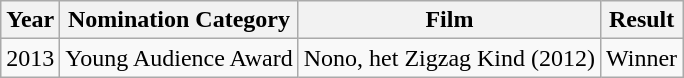<table class="wikitable">
<tr>
<th>Year</th>
<th>Nomination Category</th>
<th>Film</th>
<th>Result</th>
</tr>
<tr>
<td>2013</td>
<td>Young Audience Award</td>
<td>Nono, het Zigzag Kind (2012)</td>
<td>Winner</td>
</tr>
</table>
